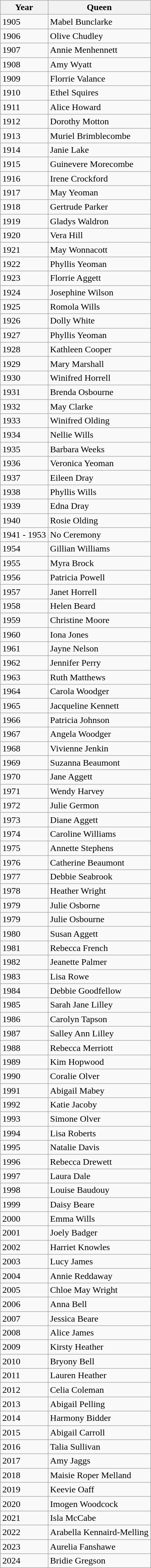<table class="wikitable">
<tr>
<th>Year</th>
<th>Queen</th>
</tr>
<tr>
<td>1905</td>
<td>Mabel Bunclarke</td>
</tr>
<tr>
<td>1906</td>
<td>Olive Chudley</td>
</tr>
<tr>
<td>1907</td>
<td>Annie Menhennett</td>
</tr>
<tr>
<td>1908</td>
<td>Amy Wyatt</td>
</tr>
<tr>
<td>1909</td>
<td>Florrie Valance</td>
</tr>
<tr>
<td>1910</td>
<td>Ethel Squires</td>
</tr>
<tr>
<td>1911</td>
<td>Alice Howard</td>
</tr>
<tr>
<td>1912</td>
<td>Dorothy Motton</td>
</tr>
<tr>
<td>1913</td>
<td>Muriel Brimblecombe</td>
</tr>
<tr>
<td>1914</td>
<td>Janie Lake</td>
</tr>
<tr>
<td>1915</td>
<td>Guinevere Morecombe</td>
</tr>
<tr>
<td>1916</td>
<td>Irene Crockford</td>
</tr>
<tr>
<td>1917</td>
<td>May Yeoman</td>
</tr>
<tr>
<td>1918</td>
<td>Gertrude Parker</td>
</tr>
<tr>
<td>1919</td>
<td>Gladys Waldron</td>
</tr>
<tr>
<td>1920</td>
<td>Vera Hill</td>
</tr>
<tr>
<td>1921</td>
<td>May Wonnacott</td>
</tr>
<tr>
<td>1922</td>
<td>Phyllis Yeoman</td>
</tr>
<tr>
<td>1923</td>
<td>Florrie Aggett</td>
</tr>
<tr>
<td>1924</td>
<td>Josephine Wilson</td>
</tr>
<tr>
<td>1925</td>
<td>Romola Wills</td>
</tr>
<tr>
<td>1926</td>
<td>Dolly White</td>
</tr>
<tr>
<td>1927</td>
<td>Phyllis Yeoman</td>
</tr>
<tr>
<td>1928</td>
<td>Kathleen Cooper</td>
</tr>
<tr>
<td>1929</td>
<td>Mary Marshall</td>
</tr>
<tr>
<td>1930</td>
<td>Winifred Horrell</td>
</tr>
<tr>
<td>1931</td>
<td>Brenda Osbourne</td>
</tr>
<tr>
<td>1932</td>
<td>May Clarke</td>
</tr>
<tr>
<td>1933</td>
<td>Winifred Olding</td>
</tr>
<tr>
<td>1934</td>
<td>Nellie Wills</td>
</tr>
<tr>
<td>1935</td>
<td>Barbara Weeks</td>
</tr>
<tr>
<td>1936</td>
<td>Veronica Yeoman</td>
</tr>
<tr>
<td>1937</td>
<td>Eileen Dray</td>
</tr>
<tr>
<td>1938</td>
<td>Phyllis Wills</td>
</tr>
<tr>
<td>1939</td>
<td>Edna Dray</td>
</tr>
<tr>
<td>1940</td>
<td>Rosie Olding</td>
</tr>
<tr>
<td>1941 - 1953</td>
<td>No Ceremony</td>
</tr>
<tr>
<td>1954</td>
<td>Gillian Williams</td>
</tr>
<tr>
<td>1955</td>
<td>Myra Brock</td>
</tr>
<tr>
<td>1956</td>
<td>Patricia Powell</td>
</tr>
<tr>
<td>1957</td>
<td>Janet Horrell</td>
</tr>
<tr>
<td>1958</td>
<td>Helen Beard</td>
</tr>
<tr>
<td>1959</td>
<td>Christine Moore</td>
</tr>
<tr>
<td>1960</td>
<td>Iona Jones</td>
</tr>
<tr>
<td>1961</td>
<td>Jayne Nelson</td>
</tr>
<tr>
<td>1962</td>
<td>Jennifer Perry</td>
</tr>
<tr>
<td>1963</td>
<td>Ruth Matthews</td>
</tr>
<tr>
<td>1964</td>
<td>Carola Woodger</td>
</tr>
<tr>
<td>1965</td>
<td>Jacqueline Kennett</td>
</tr>
<tr>
<td>1966</td>
<td>Patricia Johnson</td>
</tr>
<tr>
<td>1967</td>
<td>Angela Woodger</td>
</tr>
<tr>
<td>1968</td>
<td>Vivienne Jenkin</td>
</tr>
<tr>
<td>1969</td>
<td>Suzanna Beaumont</td>
</tr>
<tr>
<td>1970</td>
<td>Jane Aggett</td>
</tr>
<tr>
<td>1971</td>
<td>Wendy Harvey</td>
</tr>
<tr>
<td>1972</td>
<td>Julie Germon</td>
</tr>
<tr>
<td>1973</td>
<td>Diane Aggett</td>
</tr>
<tr>
<td>1974</td>
<td>Caroline Williams</td>
</tr>
<tr>
<td>1975</td>
<td>Annette Stephens</td>
</tr>
<tr>
<td>1976</td>
<td>Catherine Beaumont</td>
</tr>
<tr>
<td>1977</td>
<td>Debbie Seabrook</td>
</tr>
<tr>
<td>1978</td>
<td>Heather Wright</td>
</tr>
<tr>
<td>1979</td>
<td>Julie Osborne</td>
</tr>
<tr>
<td>1979</td>
<td>Julie Osbourne</td>
</tr>
<tr>
<td>1980</td>
<td>Susan Aggett</td>
</tr>
<tr>
<td>1981</td>
<td>Rebecca French</td>
</tr>
<tr>
<td>1982</td>
<td>Jeanette Palmer</td>
</tr>
<tr>
<td>1983</td>
<td>Lisa Rowe</td>
</tr>
<tr>
<td>1984</td>
<td>Debbie Goodfellow</td>
</tr>
<tr>
<td>1985</td>
<td>Sarah Jane Lilley</td>
</tr>
<tr>
<td>1986</td>
<td>Carolyn Tapson</td>
</tr>
<tr>
<td>1987</td>
<td>Salley Ann Lilley</td>
</tr>
<tr>
<td>1988</td>
<td>Rebecca Merriott</td>
</tr>
<tr>
<td>1989</td>
<td>Kim Hopwood</td>
</tr>
<tr>
<td>1990</td>
<td>Coralie Olver</td>
</tr>
<tr>
<td>1991</td>
<td>Abigail Mabey</td>
</tr>
<tr>
<td>1992</td>
<td>Katie Jacoby</td>
</tr>
<tr>
<td>1993</td>
<td>Simone Olver</td>
</tr>
<tr>
<td>1994</td>
<td>Lisa Roberts</td>
</tr>
<tr>
<td>1995</td>
<td>Natalie Davis</td>
</tr>
<tr>
<td>1996</td>
<td>Rebecca Drewett</td>
</tr>
<tr>
<td>1997</td>
<td>Laura Dale</td>
</tr>
<tr>
<td>1998</td>
<td>Louise Baudouy</td>
</tr>
<tr>
<td>1999</td>
<td>Daisy Beare</td>
</tr>
<tr>
<td>2000</td>
<td>Emma Wills</td>
</tr>
<tr>
<td>2001</td>
<td>Joely Badger</td>
</tr>
<tr>
<td>2002</td>
<td>Harriet Knowles</td>
</tr>
<tr>
<td>2003</td>
<td>Lucy James</td>
</tr>
<tr>
<td>2004</td>
<td>Annie Reddaway</td>
</tr>
<tr>
<td>2005</td>
<td>Chloe May Wright</td>
</tr>
<tr>
<td>2006</td>
<td>Anna Bell</td>
</tr>
<tr>
<td>2007</td>
<td>Jessica Beare</td>
</tr>
<tr>
<td>2008</td>
<td>Alice James</td>
</tr>
<tr>
<td>2009</td>
<td>Kirsty Heather</td>
</tr>
<tr>
<td>2010</td>
<td>Bryony Bell</td>
</tr>
<tr>
<td>2011</td>
<td>Lauren Heather</td>
</tr>
<tr>
<td>2012</td>
<td>Celia Coleman</td>
</tr>
<tr>
<td>2013</td>
<td>Abigail Pelling</td>
</tr>
<tr>
<td>2014</td>
<td>Harmony Bidder</td>
</tr>
<tr>
<td>2015</td>
<td>Abigail Carroll</td>
</tr>
<tr>
<td>2016</td>
<td>Talia Sullivan</td>
</tr>
<tr>
<td>2017</td>
<td>Amy Jaggs</td>
</tr>
<tr>
<td>2018</td>
<td>Maisie Roper Melland</td>
</tr>
<tr>
<td>2019</td>
<td>Keevie Oaff</td>
</tr>
<tr>
<td>2020</td>
<td>Imogen Woodcock</td>
</tr>
<tr>
<td>2021</td>
<td>Isla McCabe</td>
</tr>
<tr>
<td>2022</td>
<td>Arabella Kennaird-Melling</td>
</tr>
<tr>
<td>2023</td>
<td>Aurelia Fanshawe</td>
</tr>
<tr>
<td>2024</td>
<td>Bridie Gregson</td>
</tr>
</table>
